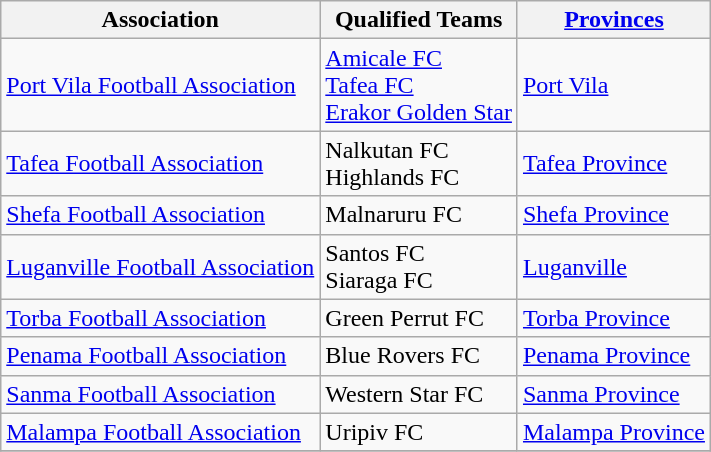<table class="wikitable">
<tr>
<th>Association</th>
<th>Qualified Teams</th>
<th><a href='#'>Provinces</a></th>
</tr>
<tr>
<td><a href='#'>Port Vila Football Association</a></td>
<td><a href='#'>Amicale FC</a><br><a href='#'>Tafea FC</a><br><a href='#'>Erakor Golden Star</a></td>
<td><a href='#'>Port Vila</a></td>
</tr>
<tr>
<td><a href='#'>Tafea Football Association</a></td>
<td>Nalkutan FC<br>Highlands FC</td>
<td><a href='#'>Tafea Province</a></td>
</tr>
<tr>
<td><a href='#'>Shefa Football Association</a></td>
<td>Malnaruru FC</td>
<td><a href='#'>Shefa Province</a></td>
</tr>
<tr>
<td><a href='#'>Luganville Football Association</a></td>
<td>Santos FC<br>Siaraga FC</td>
<td><a href='#'>Luganville</a></td>
</tr>
<tr>
<td><a href='#'>Torba Football Association</a></td>
<td>Green Perrut FC</td>
<td><a href='#'>Torba Province</a></td>
</tr>
<tr>
<td><a href='#'>Penama Football Association</a></td>
<td>Blue Rovers FC</td>
<td><a href='#'>Penama Province</a></td>
</tr>
<tr>
<td><a href='#'>Sanma Football Association</a></td>
<td>Western Star FC</td>
<td><a href='#'>Sanma Province</a></td>
</tr>
<tr>
<td><a href='#'>Malampa Football Association</a></td>
<td>Uripiv FC</td>
<td><a href='#'>Malampa Province</a></td>
</tr>
<tr>
</tr>
</table>
